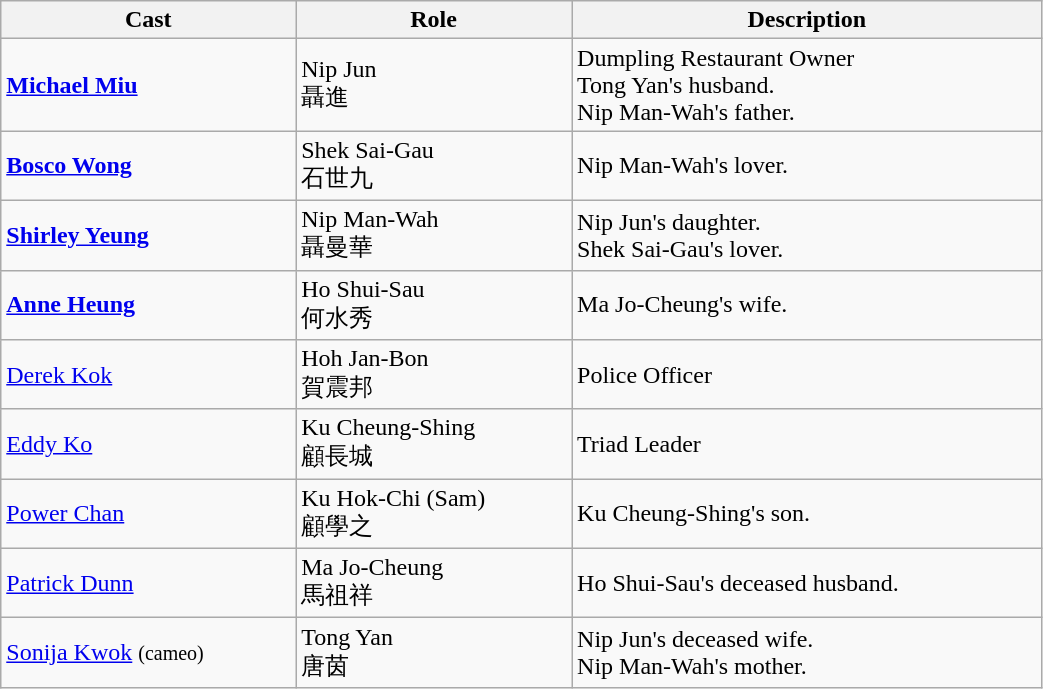<table class="wikitable" width="55%">
<tr>
<th>Cast</th>
<th>Role</th>
<th>Description</th>
</tr>
<tr>
<td><strong><a href='#'>Michael Miu</a></strong></td>
<td>Nip Jun<br> 聶進</td>
<td>Dumpling Restaurant Owner <br> Tong Yan's husband. <br> Nip Man-Wah's father.</td>
</tr>
<tr>
<td><strong><a href='#'>Bosco Wong</a></strong></td>
<td>Shek Sai-Gau <br> 石世九</td>
<td>Nip Man-Wah's lover.</td>
</tr>
<tr>
<td><strong><a href='#'>Shirley Yeung</a></strong></td>
<td>Nip Man-Wah <br> 聶曼華</td>
<td>Nip Jun's daughter. <br> Shek Sai-Gau's lover.</td>
</tr>
<tr>
<td><strong><a href='#'>Anne Heung</a></strong></td>
<td>Ho Shui-Sau<br> 何水秀</td>
<td>Ma Jo-Cheung's wife.</td>
</tr>
<tr>
<td><a href='#'>Derek Kok</a></td>
<td>Hoh Jan-Bon <br> 賀震邦</td>
<td>Police Officer</td>
</tr>
<tr>
<td><a href='#'>Eddy Ko</a></td>
<td>Ku Cheung-Shing<br> 顧長城</td>
<td>Triad Leader</td>
</tr>
<tr>
<td><a href='#'>Power Chan</a></td>
<td>Ku Hok-Chi (Sam)<br> 顧學之</td>
<td>Ku Cheung-Shing's son.</td>
</tr>
<tr>
<td><a href='#'>Patrick Dunn</a></td>
<td>Ma Jo-Cheung<br> 馬祖祥</td>
<td>Ho Shui-Sau's deceased husband.</td>
</tr>
<tr>
<td><a href='#'>Sonija Kwok</a> <small>(cameo)</small></td>
<td>Tong Yan<br> 唐茵</td>
<td>Nip Jun's deceased wife. <br> Nip Man-Wah's mother.</td>
</tr>
</table>
